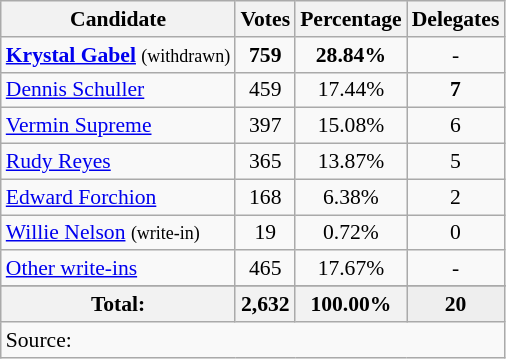<table class="wikitable sortable tpl-blanktable" style="font-size:90%;text-align:center;">
<tr>
<th rowspan="2">Candidate</th>
<th rowspan="2">Votes</th>
<th rowspan="2">Percentage</th>
<th rowspan="2">Delegates<br></th>
</tr>
<tr>
</tr>
<tr>
<td style="text-align:left;"><strong><a href='#'>Krystal Gabel</a></strong> <small>(withdrawn)</small></td>
<td><strong>759</strong></td>
<td><strong>28.84%</strong></td>
<td>-</td>
</tr>
<tr>
<td style="text-align:left;"><a href='#'>Dennis Schuller</a></td>
<td>459</td>
<td>17.44%</td>
<td><strong>7</strong></td>
</tr>
<tr>
<td style="text-align:left;"><a href='#'>Vermin Supreme</a></td>
<td>397</td>
<td>15.08%</td>
<td>6</td>
</tr>
<tr>
<td style="text-align:left;"><a href='#'>Rudy Reyes</a></td>
<td>365</td>
<td>13.87%</td>
<td>5</td>
</tr>
<tr>
<td style="text-align:left;"><a href='#'>Edward Forchion</a></td>
<td>168</td>
<td>6.38%</td>
<td>2</td>
</tr>
<tr>
<td style="text-align:left;"><a href='#'>Willie Nelson</a> <small>(write-in)</small></td>
<td>19</td>
<td>0.72%</td>
<td>0</td>
</tr>
<tr>
<td style="text-align:left;"><a href='#'>Other write-ins</a></td>
<td>465</td>
<td>17.67%</td>
<td>-</td>
</tr>
<tr>
</tr>
<tr style="background:#eee;">
<th>Total:</th>
<th>2,632</th>
<th>100.00%</th>
<td><strong>20</strong></td>
</tr>
<tr>
<td colspan="6" style="text-align:left;">Source:</td>
</tr>
</table>
